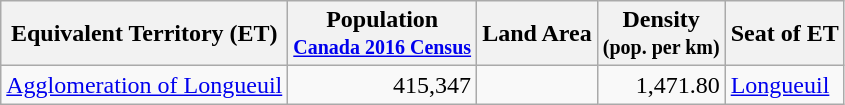<table class="wikitable sortable" | style="text-align: right">
<tr>
<th align="center">Equivalent Territory (ET)</th>
<th align="center">Population<br><small><a href='#'>Canada 2016 Census</a></small></th>
<th align="center">Land Area</th>
<th align="center">Density<br><small>(pop. per km)</small></th>
<th align="center">Seat of ET</th>
</tr>
<tr>
<td align="left"><a href='#'>Agglomeration of Longueuil</a></td>
<td>415,347</td>
<td></td>
<td>1,471.80</td>
<td align="left"><a href='#'>Longueuil</a></td>
</tr>
</table>
